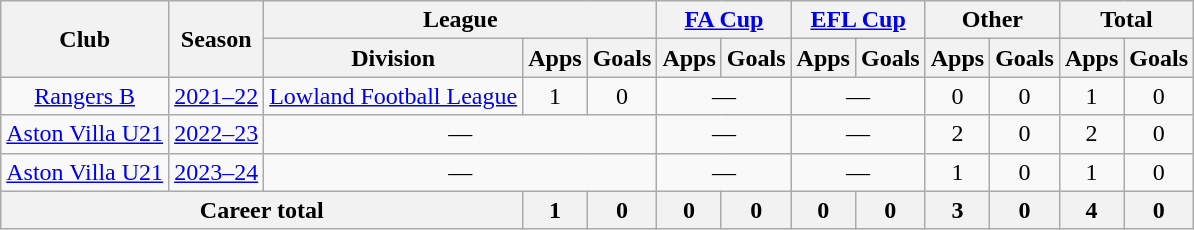<table class=wikitable style=text-align:center>
<tr>
<th rowspan=2>Club</th>
<th rowspan=2>Season</th>
<th colspan=3>League</th>
<th colspan=2><a href='#'>FA Cup</a></th>
<th colspan=2><a href='#'>EFL Cup</a></th>
<th colspan=2>Other</th>
<th colspan=2>Total</th>
</tr>
<tr>
<th>Division</th>
<th>Apps</th>
<th>Goals</th>
<th>Apps</th>
<th>Goals</th>
<th>Apps</th>
<th>Goals</th>
<th>Apps</th>
<th>Goals</th>
<th>Apps</th>
<th>Goals</th>
</tr>
<tr>
<td><a href='#'>Rangers B</a></td>
<td><a href='#'>2021–22</a></td>
<td><a href='#'>Lowland Football League</a></td>
<td>1</td>
<td>0</td>
<td colspan=2>—</td>
<td colspan=2>—</td>
<td>0</td>
<td>0</td>
<td>1</td>
<td>0</td>
</tr>
<tr>
<td><a href='#'>Aston Villa U21</a></td>
<td><a href='#'>2022–23</a></td>
<td colspan=3>—</td>
<td colspan=2>—</td>
<td colspan=2>—</td>
<td>2</td>
<td>0</td>
<td>2</td>
<td>0</td>
</tr>
<tr>
<td><a href='#'>Aston Villa U21</a></td>
<td><a href='#'>2023–24</a></td>
<td colspan=3>—</td>
<td colspan=2>—</td>
<td colspan=2>—</td>
<td>1</td>
<td>0</td>
<td>1</td>
<td>0</td>
</tr>
<tr>
<th colspan=3>Career total</th>
<th>1</th>
<th>0</th>
<th>0</th>
<th>0</th>
<th>0</th>
<th>0</th>
<th>3</th>
<th>0</th>
<th>4</th>
<th>0</th>
</tr>
</table>
